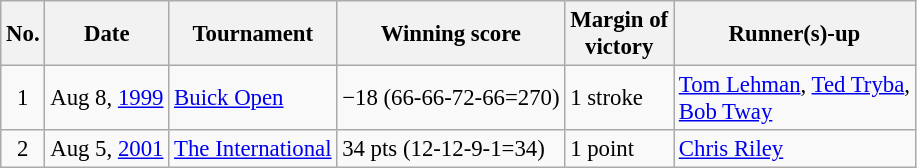<table class="wikitable" style="font-size:95%;">
<tr>
<th>No.</th>
<th>Date</th>
<th>Tournament</th>
<th>Winning score</th>
<th>Margin of<br>victory</th>
<th>Runner(s)-up</th>
</tr>
<tr>
<td align=center>1</td>
<td align=right>Aug 8, <a href='#'>1999</a></td>
<td><a href='#'>Buick Open</a></td>
<td>−18 (66-66-72-66=270)</td>
<td>1 stroke</td>
<td> <a href='#'>Tom Lehman</a>,  <a href='#'>Ted Tryba</a>,<br> <a href='#'>Bob Tway</a></td>
</tr>
<tr>
<td align=center>2</td>
<td align=right>Aug 5, <a href='#'>2001</a></td>
<td><a href='#'>The International</a></td>
<td>34 pts (12-12-9-1=34)</td>
<td>1 point</td>
<td> <a href='#'>Chris Riley</a></td>
</tr>
</table>
